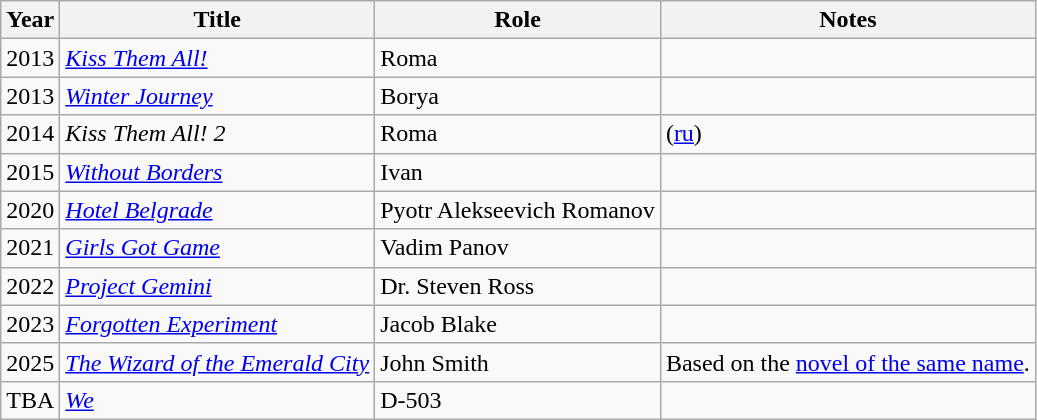<table class="wikitable sortable">
<tr>
<th>Year</th>
<th>Title</th>
<th>Role</th>
<th>Notes</th>
</tr>
<tr>
<td>2013</td>
<td><em><a href='#'>Kiss Them All!</a></em></td>
<td>Roma</td>
<td></td>
</tr>
<tr>
<td>2013</td>
<td><em><a href='#'>Winter Journey</a></em></td>
<td>Borya</td>
<td></td>
</tr>
<tr>
<td>2014</td>
<td><em>Kiss Them All! 2</em></td>
<td>Roma</td>
<td>(<a href='#'>ru</a>)</td>
</tr>
<tr>
<td>2015</td>
<td><em><a href='#'>Without Borders</a></em></td>
<td>Ivan</td>
<td></td>
</tr>
<tr>
<td>2020</td>
<td><em><a href='#'>Hotel Belgrade</a></em></td>
<td>Pyotr Alekseevich Romanov</td>
<td></td>
</tr>
<tr>
<td>2021</td>
<td><em><a href='#'>Girls Got Game</a></em></td>
<td>Vadim Panov</td>
<td></td>
</tr>
<tr>
<td>2022</td>
<td><em><a href='#'>Project Gemini</a></em></td>
<td>Dr. Steven Ross</td>
<td></td>
</tr>
<tr>
<td>2023</td>
<td><em><a href='#'>Forgotten Experiment</a></em></td>
<td>Jacob Blake</td>
<td></td>
</tr>
<tr>
<td>2025</td>
<td><em><a href='#'>The Wizard of the Emerald City</a></em></td>
<td>John Smith</td>
<td>Based on the <a href='#'>novel of the same name</a>.</td>
</tr>
<tr>
<td>TBA</td>
<td><em><a href='#'>We</a></em></td>
<td>D-503</td>
<td></td>
</tr>
</table>
